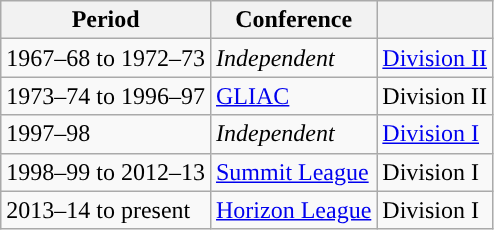<table class="wikitable">
<tr>
<th width=px>Period</th>
<th width=px>Conference</th>
<th width=px></th>
</tr>
<tr>
<td>1967–68 to 1972–73</td>
<td><em>Independent</em></td>
<td><a href='#'>Division II</a></td>
</tr>
<tr>
<td>1973–74 to 1996–97</td>
<td><a href='#'>GLIAC</a></td>
<td>Division II</td>
</tr>
<tr>
<td>1997–98</td>
<td><em>Independent</em></td>
<td><a href='#'>Division I</a></td>
</tr>
<tr>
<td>1998–99 to 2012–13</td>
<td><a href='#'>Summit League</a> </td>
<td>Division I</td>
</tr>
<tr>
<td>2013–14 to present</td>
<td><a href='#'>Horizon League</a></td>
<td>Division I</td>
</tr>
</table>
